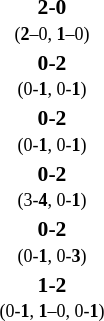<table style="width:100%;" cellspacing="1">
<tr>
<th width=25%></th>
<th width=10%></th>
<th width=25%></th>
</tr>
<tr style=font-size:90%>
<td align=right><strong></strong></td>
<td align=center><strong> 2-0 </strong><br><small>(<strong>2</strong>–0, <strong>1</strong>–0)</small></td>
<td></td>
</tr>
<tr style=font-size:90%>
<td align=right></td>
<td align=center><strong> 0-2 </strong><br><small>(0-<strong>1</strong>, 0-<strong>1</strong>)</small></td>
<td><strong></strong></td>
</tr>
<tr style=font-size:90%>
<td align=right></td>
<td align=center><strong> 0-2 </strong><br><small>(0-<strong>1</strong>, 0-<strong>1</strong>)</small></td>
<td><strong></strong></td>
</tr>
<tr style=font-size:90%>
<td align=right></td>
<td align=center><strong> 0-2 </strong><br><small>(3-<strong>4</strong>, 0-<strong>1</strong>)</small></td>
<td><strong></strong></td>
</tr>
<tr style=font-size:90%>
<td align=right></td>
<td align=center><strong> 0-2 </strong><br><small>(0-<strong>1</strong>, 0-<strong>3</strong>)</small></td>
<td><strong></strong></td>
</tr>
<tr style=font-size:90%>
<td align=right></td>
<td align=center><strong> 1-2 </strong><br><small>(0-<strong>1</strong>, <strong>1</strong>–0, 0-<strong>1</strong>)</small></td>
<td><strong></strong></td>
</tr>
</table>
